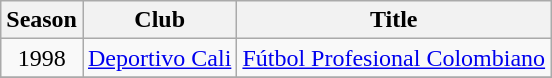<table class="wikitable" style="text-align: center;">
<tr>
<th>Season</th>
<th>Club</th>
<th>Title</th>
</tr>
<tr>
<td>1998</td>
<td><a href='#'>Deportivo Cali</a></td>
<td><a href='#'>Fútbol Profesional Colombiano</a></td>
</tr>
<tr>
</tr>
</table>
